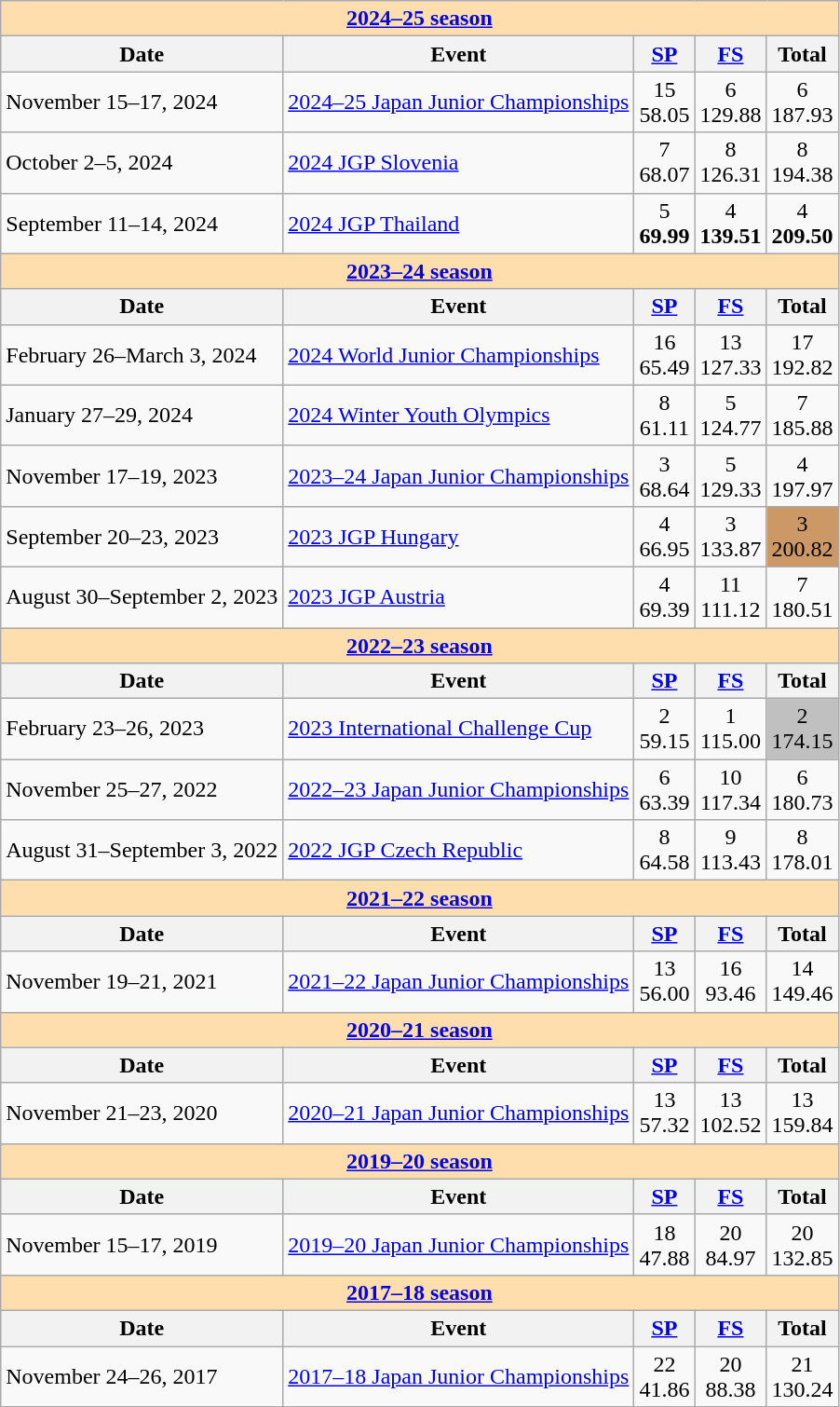<table class="wikitable">
<tr>
<th style="background-color: #ffdead; " colspan=7 align=center><a href='#'>2024–25 season</a></th>
</tr>
<tr>
<th>Date</th>
<th>Event</th>
<th><a href='#'>SP</a></th>
<th><a href='#'>FS</a></th>
<th>Total</th>
</tr>
<tr>
<td>November 15–17, 2024</td>
<td><a href='#'>2024–25 Japan Junior Championships</a></td>
<td align=center>15 <br> 58.05</td>
<td align=center>6 <br> 129.88</td>
<td align=center>6 <br> 187.93</td>
</tr>
<tr>
<td>October 2–5, 2024</td>
<td><a href='#'>2024 JGP Slovenia</a></td>
<td align=center>7 <br> 68.07</td>
<td align=center>8 <br> 126.31</td>
<td align=center>8 <br> 194.38</td>
</tr>
<tr>
<td>September 11–14, 2024</td>
<td><a href='#'>2024 JGP Thailand</a></td>
<td align=center>5 <br> <strong>69.99</strong></td>
<td align=center>4 <br> <strong>139.51</strong></td>
<td align=center>4 <br> <strong>209.50</strong></td>
</tr>
<tr>
<th style="background-color: #ffdead; " colspan=7 align=center><a href='#'>2023–24 season</a></th>
</tr>
<tr>
<th>Date</th>
<th>Event</th>
<th><a href='#'>SP</a></th>
<th><a href='#'>FS</a></th>
<th>Total</th>
</tr>
<tr>
<td>February 26–March 3, 2024</td>
<td><a href='#'>2024 World Junior Championships</a></td>
<td align=center>16 <br> 65.49</td>
<td align=center>13 <br> 127.33</td>
<td align=center>17 <br> 192.82</td>
</tr>
<tr>
<td>January 27–29, 2024</td>
<td><a href='#'>2024 Winter Youth Olympics</a></td>
<td align=center>8 <br> 61.11</td>
<td align=center>5 <br> 124.77</td>
<td align=center>7  <br> 185.88</td>
</tr>
<tr>
<td>November 17–19, 2023</td>
<td><a href='#'>2023–24 Japan Junior Championships</a></td>
<td align=center>3 <br> 68.64</td>
<td align=center>5 <br> 129.33</td>
<td align=center>4 <br> 197.97</td>
</tr>
<tr>
<td>September 20–23, 2023</td>
<td><a href='#'>2023 JGP Hungary</a></td>
<td align=center>4 <br> 66.95</td>
<td align=center>3 <br> 133.87</td>
<td align=center bgcolor=cc9966>3 <br> 200.82</td>
</tr>
<tr>
<td>August 30–September 2, 2023</td>
<td><a href='#'>2023 JGP Austria</a></td>
<td align=center>4 <br> 69.39</td>
<td align=center>11 <br> 111.12</td>
<td align=center>7 <br> 180.51</td>
</tr>
<tr>
<th style="background-color: #ffdead; " colspan=7 align=center><a href='#'>2022–23 season</a></th>
</tr>
<tr>
<th>Date</th>
<th>Event</th>
<th><a href='#'>SP</a></th>
<th><a href='#'>FS</a></th>
<th>Total</th>
</tr>
<tr>
<td>February 23–26, 2023</td>
<td><a href='#'>2023 International Challenge Cup</a></td>
<td align=center>2 <br> 59.15</td>
<td align=center>1 <br> 115.00</td>
<td align=center bgcolor=silver>2 <br> 174.15</td>
</tr>
<tr>
<td>November 25–27, 2022</td>
<td><a href='#'>2022–23 Japan Junior Championships</a></td>
<td align=center>6 <br> 63.39</td>
<td align=center>10 <br> 117.34</td>
<td align=center>6 <br> 180.73</td>
</tr>
<tr>
<td>August 31–September 3, 2022</td>
<td><a href='#'>2022 JGP Czech Republic</a></td>
<td align=center>8 <br> 64.58</td>
<td align=center>9 <br> 113.43</td>
<td align=center>8 <br> 178.01</td>
</tr>
<tr>
<th style="background-color: #ffdead; " colspan=7 align=center><a href='#'>2021–22 season</a></th>
</tr>
<tr>
<th>Date</th>
<th>Event</th>
<th><a href='#'>SP</a></th>
<th><a href='#'>FS</a></th>
<th>Total</th>
</tr>
<tr>
<td>November 19–21, 2021</td>
<td><a href='#'>2021–22 Japan Junior Championships</a></td>
<td align=center>13 <br> 56.00</td>
<td align=center>16 <br> 93.46</td>
<td align=center>14 <br> 149.46</td>
</tr>
<tr>
<th style="background-color: #ffdead; " colspan=7 align=center><a href='#'>2020–21 season</a></th>
</tr>
<tr>
<th>Date</th>
<th>Event</th>
<th><a href='#'>SP</a></th>
<th><a href='#'>FS</a></th>
<th>Total</th>
</tr>
<tr>
<td>November 21–23, 2020</td>
<td><a href='#'>2020–21 Japan Junior Championships</a></td>
<td align=center>13 <br> 57.32</td>
<td align=center>13 <br> 102.52</td>
<td align=center>13 <br> 159.84</td>
</tr>
<tr>
<th style="background-color: #ffdead; " colspan=7 align=center><a href='#'>2019–20 season</a></th>
</tr>
<tr>
<th>Date</th>
<th>Event</th>
<th><a href='#'>SP</a></th>
<th><a href='#'>FS</a></th>
<th>Total</th>
</tr>
<tr>
<td>November 15–17, 2019</td>
<td><a href='#'>2019–20 Japan Junior Championships</a></td>
<td align=center>18 <br> 47.88</td>
<td align=center>20 <br> 84.97</td>
<td align=center>20 <br> 132.85</td>
</tr>
<tr>
<th style="background-color: #ffdead; " colspan=7 align=center><a href='#'>2017–18 season</a></th>
</tr>
<tr>
<th>Date</th>
<th>Event</th>
<th><a href='#'>SP</a></th>
<th><a href='#'>FS</a></th>
<th>Total</th>
</tr>
<tr>
<td>November 24–26, 2017</td>
<td><a href='#'>2017–18 Japan Junior Championships</a></td>
<td align=center>22 <br> 41.86</td>
<td align=center>20 <br> 88.38</td>
<td align=center>21 <br> 130.24</td>
</tr>
</table>
